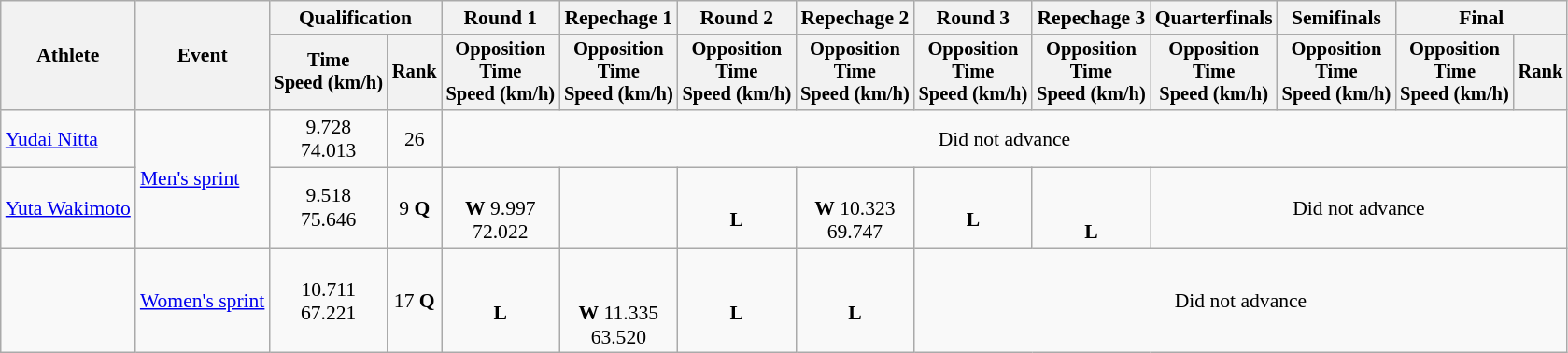<table class="wikitable" style="font-size:90%">
<tr>
<th rowspan=2>Athlete</th>
<th rowspan=2>Event</th>
<th colspan=2>Qualification</th>
<th>Round 1</th>
<th>Repechage 1</th>
<th>Round 2</th>
<th>Repechage 2</th>
<th>Round 3</th>
<th>Repechage 3</th>
<th>Quarterfinals</th>
<th>Semifinals</th>
<th colspan=2>Final</th>
</tr>
<tr style="font-size:95%">
<th>Time<br>Speed (km/h)</th>
<th>Rank</th>
<th>Opposition<br>Time<br>Speed (km/h)</th>
<th>Opposition<br>Time<br>Speed (km/h)</th>
<th>Opposition<br>Time<br>Speed (km/h)</th>
<th>Opposition<br>Time<br>Speed (km/h)</th>
<th>Opposition<br>Time<br>Speed (km/h)</th>
<th>Opposition<br>Time<br>Speed (km/h)</th>
<th>Opposition<br>Time<br>Speed (km/h)</th>
<th>Opposition<br>Time<br>Speed (km/h)</th>
<th>Opposition<br>Time<br>Speed (km/h)</th>
<th>Rank</th>
</tr>
<tr align=center>
<td align=left><a href='#'>Yudai Nitta</a></td>
<td align=left rowspan=2><a href='#'>Men's sprint</a></td>
<td>9.728<br>74.013</td>
<td>26</td>
<td colspan=10>Did not advance</td>
</tr>
<tr align=center>
<td align=left><a href='#'>Yuta Wakimoto</a></td>
<td>9.518<br>75.646</td>
<td>9 <strong>Q</strong></td>
<td><br><strong>W</strong> 9.997<br>72.022</td>
<td></td>
<td><br><strong>L</strong></td>
<td><br><strong>W</strong> 10.323<br>69.747</td>
<td><br><strong>L</strong></td>
<td><br><br><strong>L</strong></td>
<td colspan=4>Did not advance</td>
</tr>
<tr align=center>
<td align=left></td>
<td align=left><a href='#'>Women's sprint</a></td>
<td>10.711<br>67.221</td>
<td>17 <strong>Q</strong></td>
<td><br><strong>L</strong></td>
<td><br><br><strong>W</strong> 11.335<br>63.520</td>
<td><br><strong>L</strong></td>
<td><br><strong>L</strong></td>
<td colspan=6>Did not advance</td>
</tr>
</table>
